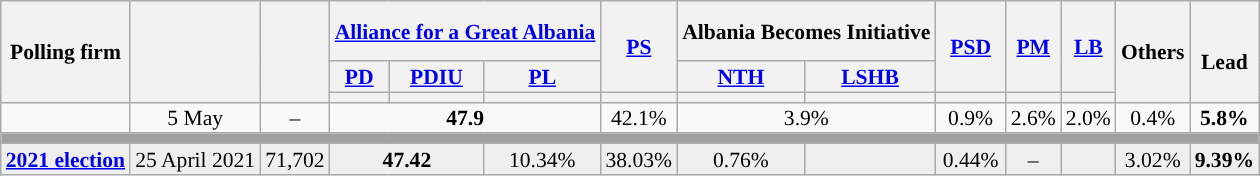<table class="wikitable sortable tpl-blanktablele" style="text-align:center;font-size:90%;line-height:14px;">
<tr style="height:40px;">
<th rowspan="3">Polling firm</th>
<th rowspan="3"></th>
<th rowspan="3"></th>
<th colspan=3><a href='#'>Alliance for a Great Albania</a></th>
<th class="unsortable" style="width:40px;" rowspan=2><a href='#'>PS</a></th>
<th colspan=2>Albania Becomes Initiative</th>
<th class="unsortable" style="width:40px;" rowspan=2><a href='#'>PSD</a></th>
<th class="unsortable" style="width:30px;"  rowspan=2><a href='#'>PM</a></th>
<th class="unsortable" style="width:30px;"  rowspan=2><a href='#'>LB</a></th>
<th class="unsortable" style="width:30px;"  rowspan=3>Others</th>
<th style="width:30px;" rowspan=3><br>Lead</th>
</tr>
<tr>
<th><a href='#'>PD</a></th>
<th><a href='#'>PDIU</a></th>
<th><a href='#'>PL</a></th>
<th><a href='#'>NTH</a></th>
<th><a href='#'>LSHB</a></th>
</tr>
<tr>
<th style="background:"></th>
<th style="background:"></th>
<th style="background:"></th>
<th style="background:"></th>
<th style="background:"></th>
<th style="background:"></th>
<th style="background:"></th>
<th style="background:"></th>
<th style="background:"></th>
</tr>
<tr>
<td></td>
<td>5 May</td>
<td>–</td>
<td colspan="3"; ><strong>47.9</strong><br> </td>
<td>42.1%<br></td>
<td colspan="2">3.9%<br></td>
<td>0.9%<br></td>
<td>2.6%<br></td>
<td>2.0%<br></td>
<td>0.4%</td>
<td style="background:"><strong>5.8%</strong></td>
</tr>
<tr>
<td colspan="15" style="background:#A0A0A0"></td>
</tr>
<tr style="background:#EFEFEF">
<td><strong><a href='#'>2021 election</a></strong></td>
<td>25 April 2021</td>
<td>71,702</td>
<td colspan="2"; ><strong>47.42</strong><br> </td>
<td>10.34%<br></td>
<td>38.03%<br></td>
<td>0.76%<br></td>
<td></td>
<td>0.44%<br></td>
<td>–</td>
<td></td>
<td>3.02%</td>
<td style="background:"><strong>9.39%</strong></td>
</tr>
</table>
